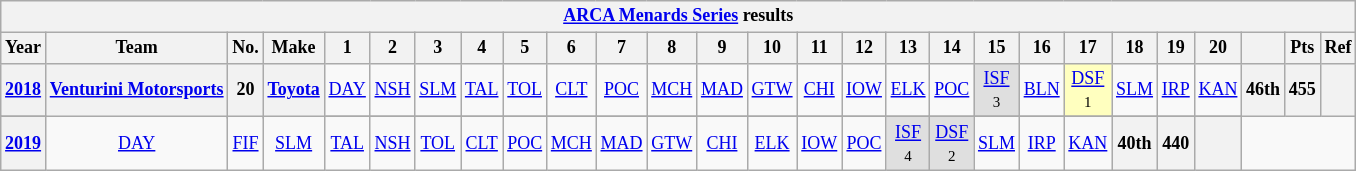<table class="wikitable" style="text-align:center; font-size:75%">
<tr>
<th colspan=27><a href='#'>ARCA Menards Series</a> results</th>
</tr>
<tr>
<th>Year</th>
<th>Team</th>
<th>No.</th>
<th>Make</th>
<th>1</th>
<th>2</th>
<th>3</th>
<th>4</th>
<th>5</th>
<th>6</th>
<th>7</th>
<th>8</th>
<th>9</th>
<th>10</th>
<th>11</th>
<th>12</th>
<th>13</th>
<th>14</th>
<th>15</th>
<th>16</th>
<th>17</th>
<th>18</th>
<th>19</th>
<th>20</th>
<th></th>
<th>Pts</th>
<th>Ref</th>
</tr>
<tr>
<th><a href='#'>2018</a></th>
<th rowspan=2><a href='#'>Venturini Motorsports</a></th>
<th rowspan=2>20</th>
<th rowspan=2><a href='#'>Toyota</a></th>
<td><a href='#'>DAY</a></td>
<td><a href='#'>NSH</a></td>
<td><a href='#'>SLM</a></td>
<td><a href='#'>TAL</a></td>
<td><a href='#'>TOL</a></td>
<td><a href='#'>CLT</a></td>
<td><a href='#'>POC</a></td>
<td><a href='#'>MCH</a></td>
<td><a href='#'>MAD</a></td>
<td><a href='#'>GTW</a></td>
<td><a href='#'>CHI</a></td>
<td><a href='#'>IOW</a></td>
<td><a href='#'>ELK</a></td>
<td><a href='#'>POC</a></td>
<td style="background:#DFDFDF;"><a href='#'>ISF</a><br><small>3</small></td>
<td><a href='#'>BLN</a></td>
<td style="background-color:#FFFFBF"><a href='#'>DSF</a><br><small>1</small></td>
<td><a href='#'>SLM</a></td>
<td><a href='#'>IRP</a></td>
<td><a href='#'>KAN</a></td>
<th>46th</th>
<th>455</th>
<th></th>
</tr>
<tr>
</tr>
<tr>
<th><a href='#'>2019</a></th>
<td><a href='#'>DAY</a></td>
<td><a href='#'>FIF</a></td>
<td><a href='#'>SLM</a></td>
<td><a href='#'>TAL</a></td>
<td><a href='#'>NSH</a></td>
<td><a href='#'>TOL</a></td>
<td><a href='#'>CLT</a></td>
<td><a href='#'>POC</a></td>
<td><a href='#'>MCH</a></td>
<td><a href='#'>MAD</a></td>
<td><a href='#'>GTW</a></td>
<td><a href='#'>CHI</a></td>
<td><a href='#'>ELK</a></td>
<td><a href='#'>IOW</a></td>
<td><a href='#'>POC</a></td>
<td style="background:#DFDFDF;"><a href='#'>ISF</a><br><small>4</small></td>
<td style="background:#DFDFDF;"><a href='#'>DSF</a><br><small>2</small></td>
<td><a href='#'>SLM</a></td>
<td><a href='#'>IRP</a></td>
<td><a href='#'>KAN</a></td>
<th>40th</th>
<th>440</th>
<th></th>
</tr>
</table>
